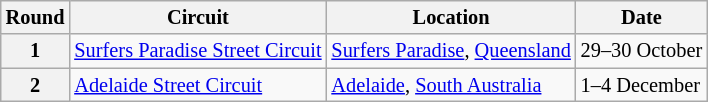<table class="wikitable" style="font-size:85%">
<tr>
<th>Round</th>
<th>Circuit</th>
<th>Location</th>
<th>Date</th>
</tr>
<tr>
<th>1</th>
<td> <a href='#'>Surfers Paradise Street Circuit</a></td>
<td><a href='#'>Surfers Paradise</a>, <a href='#'>Queensland</a></td>
<td>29–30 October</td>
</tr>
<tr>
<th>2</th>
<td> <a href='#'>Adelaide Street Circuit</a></td>
<td><a href='#'>Adelaide</a>, <a href='#'>South Australia</a></td>
<td>1–4 December</td>
</tr>
</table>
